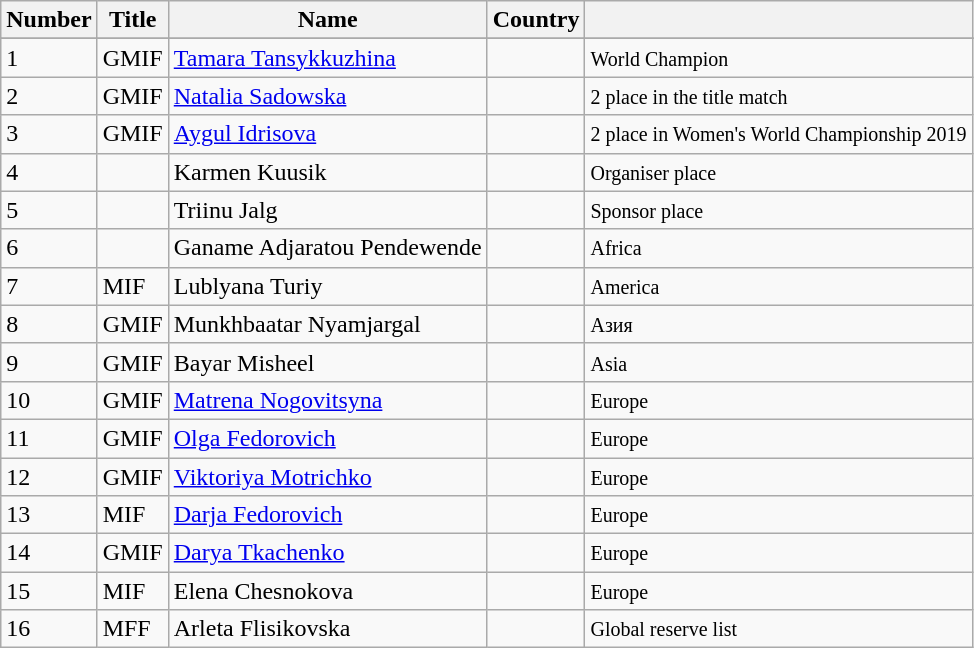<table class=wikitable style="text-align: left;">
<tr>
<th>Number</th>
<th>Title</th>
<th>Name</th>
<th>Country</th>
<th></th>
</tr>
<tr>
</tr>
<tr align="left">
<td>1</td>
<td>GMIF</td>
<td><a href='#'>Tamara Tansykkuzhina</a></td>
<td></td>
<td><small>World Champion</small></td>
</tr>
<tr align="left">
<td>2</td>
<td>GMIF</td>
<td><a href='#'>Natalia Sadowska</a></td>
<td></td>
<td><small>2 place in the title match</small></td>
</tr>
<tr align="left">
<td>3</td>
<td>GMIF</td>
<td><a href='#'>Aygul Idrisova</a></td>
<td></td>
<td><small>2 place in Women's World Championship 2019</small></td>
</tr>
<tr align="left">
<td>4</td>
<td></td>
<td>Karmen Kuusik</td>
<td></td>
<td><small>Organiser place</small></td>
</tr>
<tr align="left">
<td>5</td>
<td></td>
<td>Triinu Jalg</td>
<td></td>
<td><small>Sponsor place</small></td>
</tr>
<tr align="left">
<td>6</td>
<td></td>
<td>Ganame Adjaratou Pendewende</td>
<td></td>
<td><small>Africa</small></td>
</tr>
<tr align="left">
<td>7</td>
<td>MIF</td>
<td>Lublyana Turiy</td>
<td></td>
<td><small>America</small></td>
</tr>
<tr align="left">
<td>8</td>
<td>GMIF</td>
<td>Munkhbaatar Nyamjargal</td>
<td></td>
<td><small>Азия</small></td>
</tr>
<tr align="left">
<td>9</td>
<td>GMIF</td>
<td>Bayar Misheel</td>
<td></td>
<td><small>Asia</small></td>
</tr>
<tr align="left">
<td>10</td>
<td>GMIF</td>
<td><a href='#'>Matrena Nogovitsyna</a></td>
<td></td>
<td><small>Europe</small></td>
</tr>
<tr align="left">
<td>11</td>
<td>GMIF</td>
<td><a href='#'>Olga Fedorovich</a></td>
<td></td>
<td><small>Europe</small></td>
</tr>
<tr align="left">
<td>12</td>
<td>GMIF</td>
<td><a href='#'>Viktoriya Motrichko</a></td>
<td></td>
<td><small>Europe</small></td>
</tr>
<tr align="left">
<td>13</td>
<td>MIF</td>
<td><a href='#'>Darja Fedorovich</a></td>
<td></td>
<td><small>Europe</small></td>
</tr>
<tr align="left">
<td>14</td>
<td>GMIF</td>
<td><a href='#'>Darya Tkachenko</a></td>
<td></td>
<td><small>Europe</small></td>
</tr>
<tr align="left">
<td>15</td>
<td>MIF</td>
<td>Elena Chesnokova</td>
<td></td>
<td><small>Europe</small></td>
</tr>
<tr align="left">
<td>16</td>
<td>MFF</td>
<td>Arleta Flisikovska</td>
<td></td>
<td><small>Global reserve list</small></td>
</tr>
</table>
